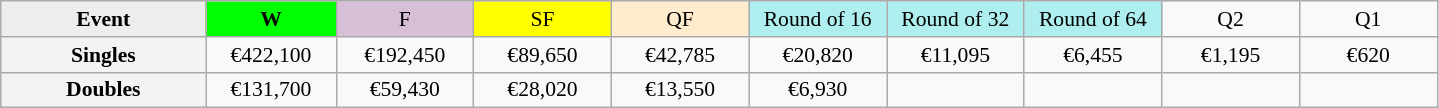<table class=wikitable style=font-size:90%;text-align:center>
<tr>
<td width=130 bgcolor=ededed><strong>Event</strong></td>
<td width=80 bgcolor=lime><strong>W</strong></td>
<td width=85 bgcolor=thistle>F</td>
<td width=85 bgcolor=ffff00>SF</td>
<td width=85 bgcolor=ffebcd>QF</td>
<td width=85 bgcolor=afeeee>Round of 16</td>
<td width=85 bgcolor=afeeee>Round of 32</td>
<td width=85 bgcolor=afeeee>Round of 64</td>
<td width=85>Q2</td>
<td width=85>Q1</td>
</tr>
<tr>
<th style=background:#f3f3f3>Singles</th>
<td>€422,100</td>
<td>€192,450</td>
<td>€89,650</td>
<td>€42,785</td>
<td>€20,820</td>
<td>€11,095</td>
<td>€6,455</td>
<td>€1,195</td>
<td>€620</td>
</tr>
<tr>
<th style=background:#f3f3f3>Doubles</th>
<td>€131,700</td>
<td>€59,430</td>
<td>€28,020</td>
<td>€13,550</td>
<td>€6,930</td>
<td></td>
<td></td>
<td></td>
<td></td>
</tr>
</table>
